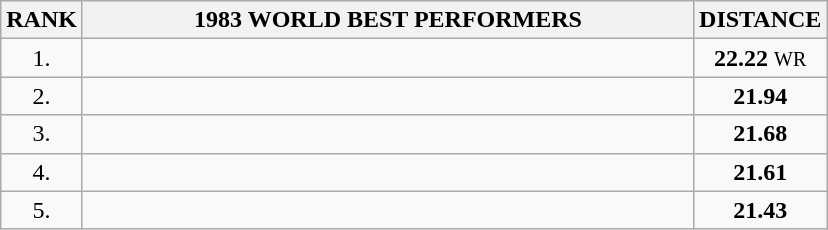<table class=wikitable>
<tr>
<th>RANK</th>
<th align="center" style="width: 25em">1983 WORLD BEST PERFORMERS</th>
<th align="center" style="width: 5em">DISTANCE</th>
</tr>
<tr>
<td align="center">1.</td>
<td></td>
<td align="center"><strong>22.22</strong> <small>WR</small></td>
</tr>
<tr>
<td align="center">2.</td>
<td></td>
<td align="center"><strong>21.94</strong></td>
</tr>
<tr>
<td align="center">3.</td>
<td></td>
<td align="center"><strong>21.68</strong></td>
</tr>
<tr>
<td align="center">4.</td>
<td></td>
<td align="center"><strong>21.61</strong></td>
</tr>
<tr>
<td align="center">5.</td>
<td></td>
<td align="center"><strong>21.43</strong></td>
</tr>
</table>
